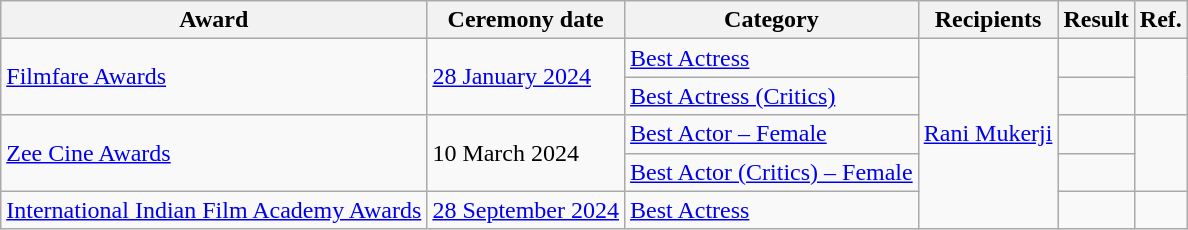<table class="wikitable">
<tr>
<th>Award</th>
<th>Ceremony date</th>
<th>Category</th>
<th>Recipients</th>
<th>Result</th>
<th>Ref.</th>
</tr>
<tr>
<td rowspan="2"><a href='#'>Filmfare Awards</a></td>
<td rowspan="2"><a href='#'>28 January 2024</a></td>
<td><a href='#'>Best Actress</a></td>
<td rowspan="5"><a href='#'>Rani Mukerji</a></td>
<td></td>
<td rowspan="2"></td>
</tr>
<tr>
<td><a href='#'>Best Actress (Critics)</a></td>
<td></td>
</tr>
<tr>
<td rowspan="2"><a href='#'>Zee Cine Awards</a></td>
<td rowspan="2">10 March 2024</td>
<td><a href='#'>Best Actor – Female</a></td>
<td></td>
<td rowspan="2"></td>
</tr>
<tr>
<td><a href='#'>Best Actor (Critics) – Female</a></td>
<td></td>
</tr>
<tr>
<td><a href='#'>International Indian Film Academy Awards</a></td>
<td><a href='#'>28 September 2024</a></td>
<td><a href='#'>Best Actress</a></td>
<td></td>
<td><br></td>
</tr>
</table>
